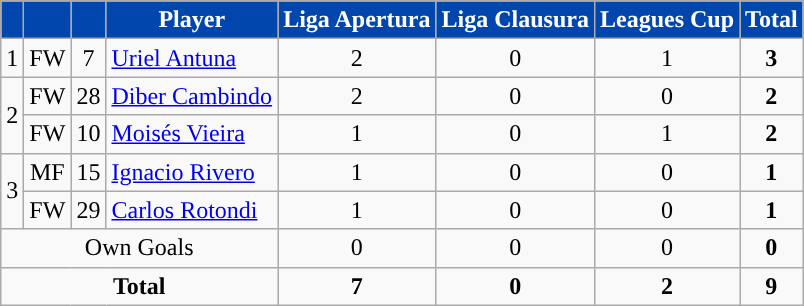<table class="wikitable" style="text-align:center;">
<tr>
<th style="background:#0046AD; color:white; "></th>
<th style="background:#0046AD; color:white; "></th>
<th style="background:#0046AD; color:white; "></th>
<th style="background:#0046AD; color:white; ">Player</th>
<th style="background:#0046AD; color:white; ">Liga Apertura</th>
<th style="background:#0046AD; color:white; ">Liga Clausura</th>
<th style="background:#0046AD; color:white; ">Leagues Cup</th>
<th style="background:#0046AD; color:white; ">Total</th>
</tr>
<tr>
<td>1</td>
<td>FW</td>
<td>7</td>
<td align=left> <a href='#'>Uriel Antuna</a></td>
<td>2</td>
<td>0</td>
<td>1</td>
<td><strong>3</strong></td>
</tr>
<tr>
<td rowspan=2>2</td>
<td>FW</td>
<td>28</td>
<td align=left> <a href='#'>Diber Cambindo</a></td>
<td>2</td>
<td>0</td>
<td>0</td>
<td><strong>2</strong></td>
</tr>
<tr>
<td>FW</td>
<td>10</td>
<td align=left> <a href='#'>Moisés Vieira</a></td>
<td>1</td>
<td>0</td>
<td>1</td>
<td><strong>2</strong></td>
</tr>
<tr>
<td rowspan=2>3</td>
<td>MF</td>
<td>15</td>
<td align=left> <a href='#'>Ignacio Rivero</a></td>
<td>1</td>
<td>0</td>
<td>0</td>
<td><strong>1</strong></td>
</tr>
<tr>
<td>FW</td>
<td>29</td>
<td align=left> <a href='#'>Carlos Rotondi</a></td>
<td>1</td>
<td>0</td>
<td>0</td>
<td><strong>1</strong></td>
</tr>
<tr>
<td colspan="4">Own Goals</td>
<td>0</td>
<td>0</td>
<td>0</td>
<td><strong>0</strong></td>
</tr>
<tr>
<td colspan="4"><strong>Total</strong></td>
<td><strong>7</strong></td>
<td><strong>0</strong></td>
<td><strong>2</strong></td>
<td><strong>9</strong></td>
</tr>
</table>
